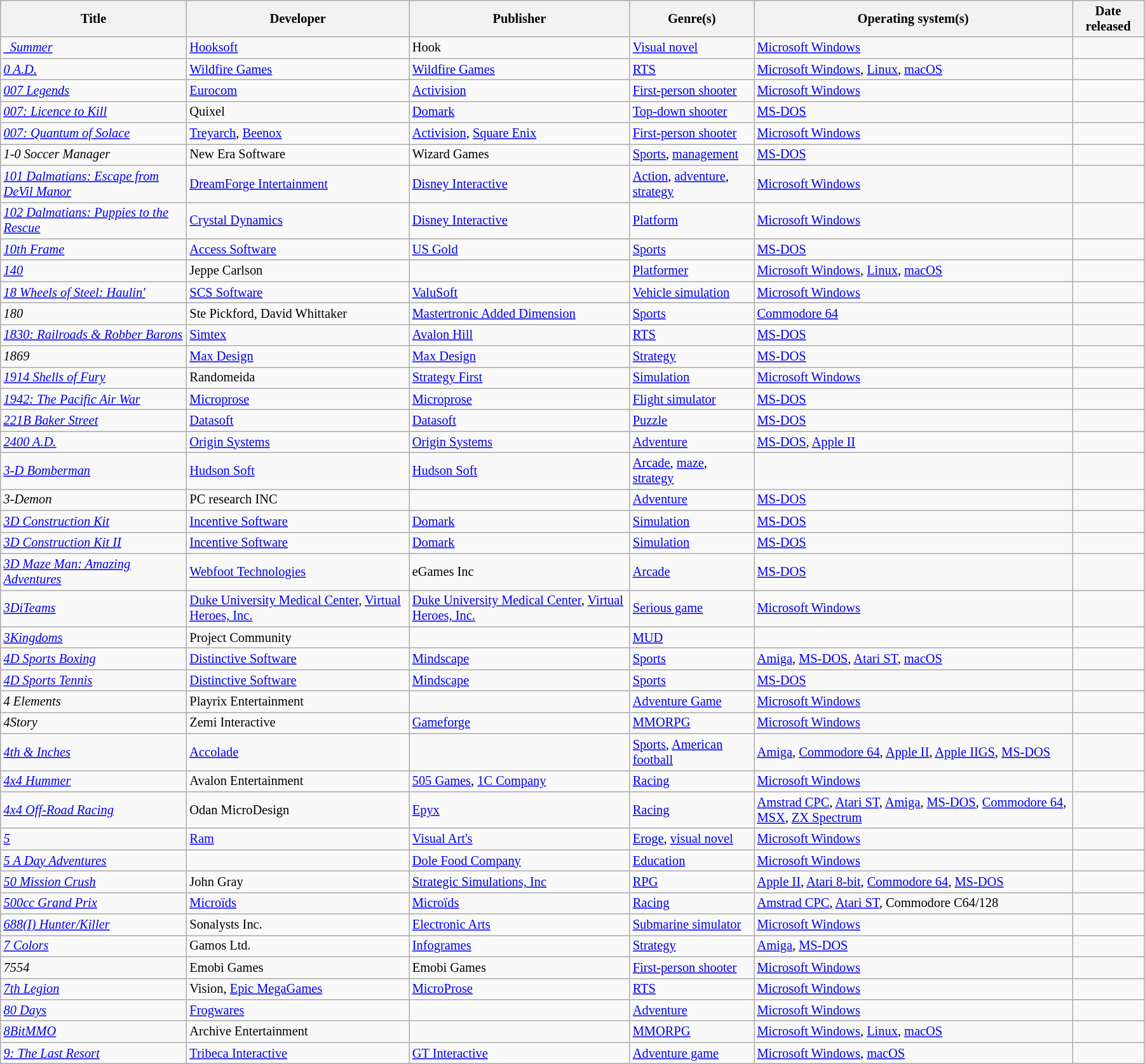<table class="wikitable sortable" style="font-size:85%; width:95%">
<tr>
<th>Title</th>
<th>Developer</th>
<th>Publisher</th>
<th>Genre(s)</th>
<th>Operating system(s)</th>
<th>Date released</th>
</tr>
<tr>
<td><em><a href='#'>_Summer</a></em></td>
<td><a href='#'>Hooksoft</a></td>
<td>Hook</td>
<td><a href='#'>Visual novel</a></td>
<td><a href='#'>Microsoft Windows</a></td>
<td></td>
</tr>
<tr>
<td><em><a href='#'>0 A.D.</a></em></td>
<td><a href='#'>Wildfire Games</a></td>
<td><a href='#'>Wildfire Games</a></td>
<td><a href='#'>RTS</a></td>
<td><a href='#'>Microsoft Windows</a>, <a href='#'>Linux</a>, <a href='#'>macOS</a></td>
<td></td>
</tr>
<tr>
<td><em><a href='#'>007 Legends</a></em></td>
<td><a href='#'>Eurocom</a></td>
<td><a href='#'>Activision</a></td>
<td><a href='#'>First-person shooter</a></td>
<td><a href='#'>Microsoft Windows</a></td>
<td></td>
</tr>
<tr>
<td><em><a href='#'>007: Licence to Kill</a></em></td>
<td>Quixel</td>
<td><a href='#'>Domark</a></td>
<td><a href='#'>Top-down shooter</a></td>
<td><a href='#'>MS-DOS</a></td>
<td></td>
</tr>
<tr>
<td><em><a href='#'>007: Quantum of Solace</a></em></td>
<td><a href='#'>Treyarch</a>, <a href='#'>Beenox</a></td>
<td><a href='#'>Activision</a>, <a href='#'>Square Enix</a></td>
<td><a href='#'>First-person shooter</a></td>
<td><a href='#'>Microsoft Windows</a></td>
<td></td>
</tr>
<tr>
<td><em>1-0 Soccer Manager</em></td>
<td>New Era Software</td>
<td>Wizard Games</td>
<td><a href='#'>Sports</a>, <a href='#'>management</a></td>
<td><a href='#'>MS-DOS</a></td>
<td></td>
</tr>
<tr>
<td><em><a href='#'>101 Dalmatians: Escape from DeVil Manor</a></em></td>
<td><a href='#'>DreamForge Intertainment</a></td>
<td><a href='#'>Disney Interactive</a></td>
<td><a href='#'>Action</a>, <a href='#'>adventure</a>, <a href='#'>strategy</a></td>
<td><a href='#'>Microsoft Windows</a></td>
<td></td>
</tr>
<tr>
<td><em><a href='#'>102 Dalmatians: Puppies to the Rescue</a></em></td>
<td><a href='#'>Crystal Dynamics</a></td>
<td><a href='#'>Disney Interactive</a></td>
<td><a href='#'>Platform</a></td>
<td><a href='#'>Microsoft Windows</a></td>
<td></td>
</tr>
<tr>
<td><em><a href='#'>10th Frame</a></em></td>
<td><a href='#'>Access Software</a></td>
<td><a href='#'>US Gold</a></td>
<td><a href='#'>Sports</a></td>
<td><a href='#'>MS-DOS</a></td>
<td></td>
</tr>
<tr>
<td><em><a href='#'>140</a></em></td>
<td>Jeppe Carlson</td>
<td></td>
<td><a href='#'>Platformer</a></td>
<td><a href='#'>Microsoft Windows</a>, <a href='#'>Linux</a>, <a href='#'>macOS</a></td>
<td></td>
</tr>
<tr>
<td><em><a href='#'>18 Wheels of Steel: Haulin'</a></em></td>
<td><a href='#'>SCS Software</a></td>
<td><a href='#'>ValuSoft</a></td>
<td><a href='#'>Vehicle simulation</a></td>
<td><a href='#'>Microsoft Windows</a></td>
<td></td>
</tr>
<tr>
<td><em>180</em></td>
<td>Ste Pickford, David Whittaker</td>
<td><a href='#'>Mastertronic Added Dimension</a></td>
<td><a href='#'>Sports</a></td>
<td><a href='#'>Commodore 64</a></td>
<td></td>
</tr>
<tr>
<td><em><a href='#'>1830: Railroads & Robber Barons</a></em></td>
<td><a href='#'>Simtex</a></td>
<td><a href='#'>Avalon Hill</a></td>
<td><a href='#'>RTS</a></td>
<td><a href='#'>MS-DOS</a></td>
<td></td>
</tr>
<tr>
<td><em>1869</em></td>
<td><a href='#'>Max Design</a></td>
<td><a href='#'>Max Design</a></td>
<td><a href='#'>Strategy</a></td>
<td><a href='#'>MS-DOS</a></td>
<td></td>
</tr>
<tr>
<td><em><a href='#'>1914 Shells of Fury</a></em></td>
<td>Randomeida</td>
<td><a href='#'>Strategy First</a></td>
<td><a href='#'>Simulation</a></td>
<td><a href='#'>Microsoft Windows</a></td>
<td></td>
</tr>
<tr>
<td><em><a href='#'>1942: The Pacific Air War</a></em></td>
<td><a href='#'>Microprose</a></td>
<td><a href='#'>Microprose</a></td>
<td><a href='#'>Flight simulator</a></td>
<td><a href='#'>MS-DOS</a></td>
<td></td>
</tr>
<tr>
<td><em><a href='#'>221B Baker Street</a></em></td>
<td><a href='#'>Datasoft</a></td>
<td><a href='#'>Datasoft</a></td>
<td><a href='#'>Puzzle</a></td>
<td><a href='#'>MS-DOS</a></td>
<td></td>
</tr>
<tr>
<td><em><a href='#'>2400 A.D.</a></em></td>
<td><a href='#'>Origin Systems</a></td>
<td><a href='#'>Origin Systems</a></td>
<td><a href='#'>Adventure</a></td>
<td><a href='#'>MS-DOS</a>, <a href='#'>Apple II</a></td>
<td></td>
</tr>
<tr>
<td><em><a href='#'>3-D Bomberman</a></em></td>
<td><a href='#'>Hudson Soft</a></td>
<td><a href='#'>Hudson Soft</a></td>
<td><a href='#'>Arcade</a>, <a href='#'>maze</a>, <a href='#'>strategy</a></td>
<td></td>
<td></td>
</tr>
<tr>
<td><em>3-Demon</em></td>
<td>PC research INC</td>
<td></td>
<td><a href='#'>Adventure</a></td>
<td><a href='#'>MS-DOS</a></td>
<td></td>
</tr>
<tr>
<td><em><a href='#'>3D Construction Kit</a></em></td>
<td><a href='#'>Incentive Software</a></td>
<td><a href='#'>Domark</a></td>
<td><a href='#'>Simulation</a></td>
<td><a href='#'>MS-DOS</a></td>
<td></td>
</tr>
<tr>
<td><em><a href='#'>3D Construction Kit II</a></em></td>
<td><a href='#'>Incentive Software</a></td>
<td><a href='#'>Domark</a></td>
<td><a href='#'>Simulation</a></td>
<td><a href='#'>MS-DOS</a></td>
<td></td>
</tr>
<tr>
<td><em><a href='#'>3D Maze Man: Amazing Adventures</a></em></td>
<td><a href='#'>Webfoot Technologies</a></td>
<td>eGames Inc</td>
<td><a href='#'>Arcade</a></td>
<td><a href='#'>MS-DOS</a></td>
<td></td>
</tr>
<tr>
<td><em><a href='#'>3DiTeams</a></em></td>
<td><a href='#'>Duke University Medical Center</a>, <a href='#'>Virtual Heroes, Inc.</a></td>
<td><a href='#'>Duke University Medical Center</a>, <a href='#'>Virtual Heroes, Inc.</a></td>
<td><a href='#'>Serious game</a></td>
<td><a href='#'>Microsoft Windows</a></td>
<td></td>
</tr>
<tr>
<td><em><a href='#'>3Kingdoms</a></em></td>
<td>Project Community</td>
<td></td>
<td><a href='#'>MUD</a></td>
<td></td>
<td></td>
</tr>
<tr>
<td><em><a href='#'>4D Sports Boxing</a></em></td>
<td><a href='#'>Distinctive Software</a></td>
<td><a href='#'>Mindscape</a></td>
<td><a href='#'>Sports</a></td>
<td><a href='#'>Amiga</a>, <a href='#'>MS-DOS</a>, <a href='#'>Atari ST</a>, <a href='#'>macOS</a></td>
<td></td>
</tr>
<tr>
<td><em><a href='#'>4D Sports Tennis</a></em></td>
<td><a href='#'>Distinctive Software</a></td>
<td><a href='#'>Mindscape</a></td>
<td><a href='#'>Sports</a></td>
<td><a href='#'>MS-DOS</a></td>
<td></td>
</tr>
<tr>
<td><em>4 Elements</em></td>
<td>Playrix Entertainment</td>
<td></td>
<td><a href='#'>Adventure Game</a></td>
<td><a href='#'>Microsoft Windows</a></td>
<td></td>
</tr>
<tr>
<td><em>4Story</em></td>
<td>Zemi Interactive</td>
<td><a href='#'>Gameforge</a></td>
<td><a href='#'>MMORPG</a></td>
<td><a href='#'>Microsoft Windows</a></td>
<td></td>
</tr>
<tr>
<td><em><a href='#'>4th & Inches</a></em></td>
<td><a href='#'>Accolade</a></td>
<td></td>
<td><a href='#'>Sports</a>, <a href='#'>American football</a></td>
<td><a href='#'>Amiga</a>, <a href='#'>Commodore 64</a>, <a href='#'>Apple II</a>, <a href='#'>Apple IIGS</a>, <a href='#'>MS-DOS</a></td>
<td></td>
</tr>
<tr>
<td><em><a href='#'>4x4 Hummer</a></em></td>
<td>Avalon Entertainment</td>
<td><a href='#'>505 Games</a>, <a href='#'>1C Company</a></td>
<td><a href='#'>Racing</a></td>
<td><a href='#'>Microsoft Windows</a></td>
<td></td>
</tr>
<tr>
<td><em><a href='#'>4x4 Off-Road Racing</a></em></td>
<td>Odan MicroDesign</td>
<td><a href='#'>Epyx</a></td>
<td><a href='#'>Racing</a></td>
<td><a href='#'>Amstrad CPC</a>, <a href='#'>Atari ST</a>, <a href='#'>Amiga</a>, <a href='#'>MS-DOS</a>, <a href='#'>Commodore 64</a>, <a href='#'>MSX</a>, <a href='#'>ZX Spectrum</a></td>
<td></td>
</tr>
<tr>
<td><em><a href='#'>5</a></em></td>
<td><a href='#'>Ram</a></td>
<td><a href='#'>Visual Art's</a></td>
<td><a href='#'>Eroge</a>, <a href='#'>visual novel</a></td>
<td><a href='#'>Microsoft Windows</a></td>
<td></td>
</tr>
<tr>
<td><em><a href='#'>5 A Day Adventures</a></em></td>
<td></td>
<td><a href='#'>Dole Food Company</a></td>
<td><a href='#'>Education</a></td>
<td><a href='#'>Microsoft Windows</a></td>
<td></td>
</tr>
<tr>
<td><em><a href='#'>50 Mission Crush</a></em></td>
<td>John Gray</td>
<td><a href='#'>Strategic Simulations, Inc</a></td>
<td><a href='#'>RPG</a></td>
<td><a href='#'>Apple II</a>, <a href='#'>Atari 8-bit</a>, <a href='#'>Commodore 64</a>, <a href='#'>MS-DOS</a></td>
<td></td>
</tr>
<tr>
<td><em><a href='#'>500cc Grand Prix</a></em></td>
<td><a href='#'>Microïds</a></td>
<td><a href='#'>Microïds</a></td>
<td><a href='#'>Racing</a></td>
<td><a href='#'>Amstrad CPC</a>, <a href='#'>Atari ST</a>, Commodore C64/128</td>
<td></td>
</tr>
<tr>
<td><em><a href='#'>688(I) Hunter/Killer</a></em></td>
<td>Sonalysts Inc.</td>
<td><a href='#'>Electronic Arts</a></td>
<td><a href='#'>Submarine simulator</a></td>
<td><a href='#'>Microsoft Windows</a></td>
<td></td>
</tr>
<tr>
<td><em><a href='#'>7 Colors</a></em></td>
<td>Gamos Ltd.</td>
<td><a href='#'>Infogrames</a></td>
<td><a href='#'>Strategy</a></td>
<td><a href='#'>Amiga</a>, <a href='#'>MS-DOS</a></td>
<td></td>
</tr>
<tr>
<td><em>7554</em></td>
<td>Emobi Games</td>
<td>Emobi Games</td>
<td><a href='#'>First-person shooter</a></td>
<td><a href='#'>Microsoft Windows</a></td>
<td></td>
</tr>
<tr>
<td><em><a href='#'>7th Legion</a></em></td>
<td>Vision, <a href='#'>Epic MegaGames</a></td>
<td><a href='#'>MicroProse</a></td>
<td><a href='#'>RTS</a></td>
<td><a href='#'>Microsoft Windows</a></td>
<td></td>
</tr>
<tr>
<td><em><a href='#'>80 Days</a></em></td>
<td><a href='#'>Frogwares</a></td>
<td></td>
<td><a href='#'>Adventure</a></td>
<td><a href='#'>Microsoft Windows</a></td>
<td></td>
</tr>
<tr>
<td><em><a href='#'>8BitMMO</a></em></td>
<td>Archive Entertainment</td>
<td></td>
<td><a href='#'>MMORPG</a></td>
<td><a href='#'>Microsoft Windows</a>, <a href='#'>Linux</a>, <a href='#'>macOS</a></td>
<td></td>
</tr>
<tr>
<td><em><a href='#'>9: The Last Resort</a></em></td>
<td><a href='#'>Tribeca Interactive</a></td>
<td><a href='#'>GT Interactive</a></td>
<td><a href='#'>Adventure game</a></td>
<td><a href='#'>Microsoft Windows</a>, <a href='#'>macOS</a></td>
<td></td>
</tr>
</table>
